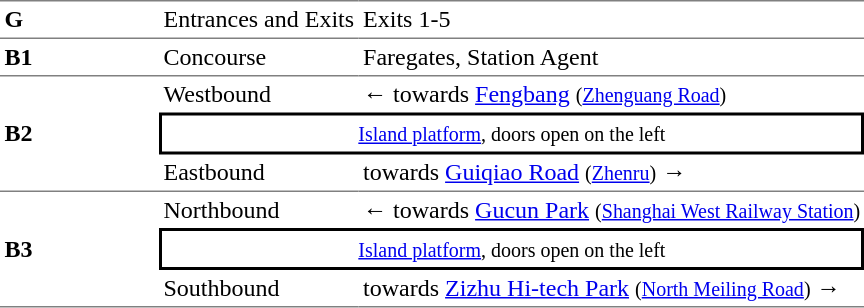<table cellspacing=0 cellpadding=3>
<tr>
<td style="border-top:solid 1px gray;border-bottom:solid 1px gray;" width=100><strong>G</strong></td>
<td style="border-top:solid 1px gray;border-bottom:solid 1px gray;">Entrances and Exits</td>
<td style="border-top:solid 1px gray;border-bottom:solid 1px gray;">Exits 1-5</td>
</tr>
<tr>
<td style="border-bottom:solid 1px gray;"><strong>B1</strong></td>
<td style="border-bottom:solid 1px gray;">Concourse</td>
<td style="border-bottom:solid 1px gray;">Faregates, Station Agent</td>
</tr>
<tr>
<td style="border-bottom:solid 1px gray;" rowspan=3><strong>B2</strong></td>
<td>Westbound</td>
<td>←  towards <a href='#'>Fengbang</a> <small>(<a href='#'>Zhenguang Road</a>)</small></td>
</tr>
<tr>
<td style="border-right:solid 2px black;border-left:solid 2px black;border-top:solid 2px black;border-bottom:solid 2px black;text-align:center;" colspan=2><small><a href='#'>Island platform</a>, doors open on the left</small></td>
</tr>
<tr>
<td style="border-bottom:solid 1px gray;">Eastbound</td>
<td style="border-bottom:solid 1px gray;">  towards <a href='#'>Guiqiao Road</a> <small>(<a href='#'>Zhenru</a>)</small> →</td>
</tr>
<tr>
<td style="border-bottom:solid 1px gray;" rowspan=3><strong>B3</strong></td>
<td>Northbound</td>
<td>←  towards <a href='#'>Gucun Park</a> <small>(<a href='#'>Shanghai West Railway Station</a>)</small></td>
</tr>
<tr>
<td style="border-right:solid 2px black;border-left:solid 2px black;border-top:solid 2px black;border-bottom:solid 2px black;text-align:center;" colspan=2><small><a href='#'>Island platform</a>, doors open on the left</small></td>
</tr>
<tr>
<td style="border-bottom:solid 1px gray;">Southbound</td>
<td style="border-bottom:solid 1px gray;">  towards <a href='#'>Zizhu Hi-tech Park</a> <small>(<a href='#'>North Meiling Road</a>)</small> →</td>
</tr>
</table>
